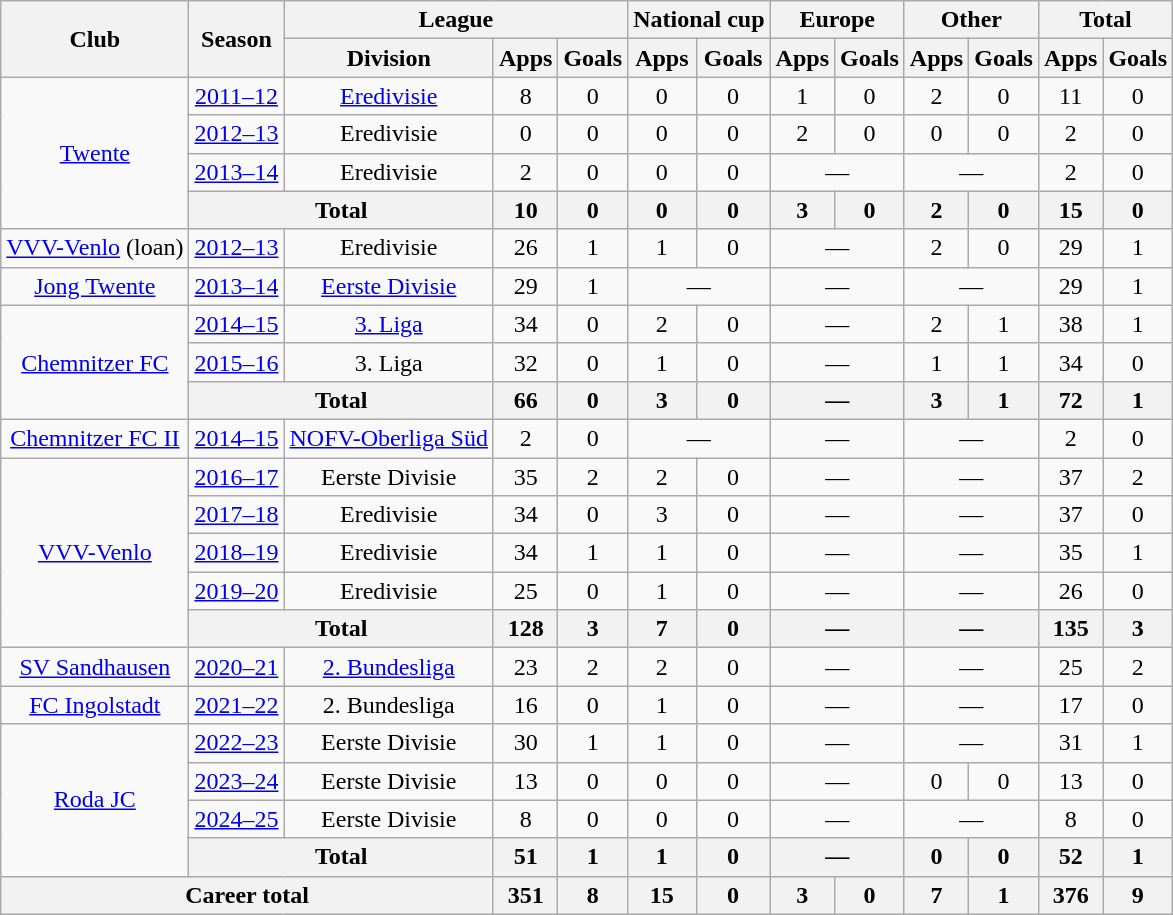<table class="wikitable" style="text-align:center">
<tr>
<th rowspan="2">Club</th>
<th rowspan="2">Season</th>
<th colspan="3">League</th>
<th colspan="2">National cup</th>
<th colspan="2">Europe</th>
<th colspan="2">Other</th>
<th colspan="2">Total</th>
</tr>
<tr>
<th>Division</th>
<th>Apps</th>
<th>Goals</th>
<th>Apps</th>
<th>Goals</th>
<th>Apps</th>
<th>Goals</th>
<th>Apps</th>
<th>Goals</th>
<th>Apps</th>
<th>Goals</th>
</tr>
<tr>
<td rowspan="4"><a href='#'>Twente</a></td>
<td><a href='#'>2011–12</a></td>
<td><a href='#'>Eredivisie</a></td>
<td>8</td>
<td>0</td>
<td>0</td>
<td>0</td>
<td>1</td>
<td>0</td>
<td>2</td>
<td>0</td>
<td>11</td>
<td>0</td>
</tr>
<tr>
<td><a href='#'>2012–13</a></td>
<td>Eredivisie</td>
<td>0</td>
<td>0</td>
<td>0</td>
<td>0</td>
<td>2</td>
<td>0</td>
<td>0</td>
<td>0</td>
<td>2</td>
<td>0</td>
</tr>
<tr>
<td><a href='#'>2013–14</a></td>
<td>Eredivisie</td>
<td>2</td>
<td>0</td>
<td>0</td>
<td>0</td>
<td colspan="2">—</td>
<td colspan="2">—</td>
<td>2</td>
<td>0</td>
</tr>
<tr>
<th colspan="2">Total</th>
<th>10</th>
<th>0</th>
<th>0</th>
<th>0</th>
<th>3</th>
<th>0</th>
<th>2</th>
<th>0</th>
<th>15</th>
<th>0</th>
</tr>
<tr>
<td><a href='#'>VVV-Venlo</a> (loan)</td>
<td><a href='#'>2012–13</a></td>
<td>Eredivisie</td>
<td>26</td>
<td>1</td>
<td>1</td>
<td>0</td>
<td colspan="2">—</td>
<td>2</td>
<td>0</td>
<td>29</td>
<td>1</td>
</tr>
<tr>
<td><a href='#'>Jong Twente</a></td>
<td><a href='#'>2013–14</a></td>
<td><a href='#'>Eerste Divisie</a></td>
<td>29</td>
<td>1</td>
<td colspan="2">—</td>
<td colspan="2">—</td>
<td colspan="2">—</td>
<td>29</td>
<td>1</td>
</tr>
<tr>
<td rowspan="3"><a href='#'>Chemnitzer FC</a></td>
<td><a href='#'>2014–15</a></td>
<td><a href='#'>3. Liga</a></td>
<td>34</td>
<td>0</td>
<td>2</td>
<td>0</td>
<td colspan="2">—</td>
<td>2</td>
<td>1</td>
<td>38</td>
<td>1</td>
</tr>
<tr>
<td><a href='#'>2015–16</a></td>
<td>3. Liga</td>
<td>32</td>
<td>0</td>
<td>1</td>
<td>0</td>
<td colspan="2">—</td>
<td>1</td>
<td>1</td>
<td>34</td>
<td>0</td>
</tr>
<tr>
<th colspan="2">Total</th>
<th>66</th>
<th>0</th>
<th>3</th>
<th>0</th>
<th colspan="2">—</th>
<th>3</th>
<th>1</th>
<th>72</th>
<th>1</th>
</tr>
<tr>
<td><a href='#'>Chemnitzer FC II</a></td>
<td><a href='#'>2014–15</a></td>
<td><a href='#'>NOFV-Oberliga Süd</a></td>
<td>2</td>
<td>0</td>
<td colspan="2">—</td>
<td colspan="2">—</td>
<td colspan="2">—</td>
<td>2</td>
<td>0</td>
</tr>
<tr>
<td rowspan="5"><a href='#'>VVV-Venlo</a></td>
<td><a href='#'>2016–17</a></td>
<td>Eerste Divisie</td>
<td>35</td>
<td>2</td>
<td>2</td>
<td>0</td>
<td colspan="2">—</td>
<td colspan="2">—</td>
<td>37</td>
<td>2</td>
</tr>
<tr>
<td><a href='#'>2017–18</a></td>
<td>Eredivisie</td>
<td>34</td>
<td>0</td>
<td>3</td>
<td>0</td>
<td colspan="2">—</td>
<td colspan="2">—</td>
<td>37</td>
<td>0</td>
</tr>
<tr>
<td><a href='#'>2018–19</a></td>
<td>Eredivisie</td>
<td>34</td>
<td>1</td>
<td>1</td>
<td>0</td>
<td colspan="2">—</td>
<td colspan="2">—</td>
<td>35</td>
<td>1</td>
</tr>
<tr>
<td><a href='#'>2019–20</a></td>
<td>Eredivisie</td>
<td>25</td>
<td>0</td>
<td>1</td>
<td>0</td>
<td colspan="2">—</td>
<td colspan="2">—</td>
<td>26</td>
<td>0</td>
</tr>
<tr>
<th colspan="2">Total</th>
<th>128</th>
<th>3</th>
<th>7</th>
<th>0</th>
<th colspan="2">—</th>
<th colspan="2">—</th>
<th>135</th>
<th>3</th>
</tr>
<tr>
<td><a href='#'>SV Sandhausen</a></td>
<td><a href='#'>2020–21</a></td>
<td><a href='#'>2. Bundesliga</a></td>
<td>23</td>
<td>2</td>
<td>2</td>
<td>0</td>
<td colspan="2">—</td>
<td colspan="2">—</td>
<td>25</td>
<td>2</td>
</tr>
<tr>
<td><a href='#'>FC Ingolstadt</a></td>
<td><a href='#'>2021–22</a></td>
<td>2. Bundesliga</td>
<td>16</td>
<td>0</td>
<td>1</td>
<td>0</td>
<td colspan="2">—</td>
<td colspan="2">—</td>
<td>17</td>
<td>0</td>
</tr>
<tr>
<td rowspan="4"><a href='#'>Roda JC</a></td>
<td><a href='#'>2022–23</a></td>
<td>Eerste Divisie</td>
<td>30</td>
<td>1</td>
<td>1</td>
<td>0</td>
<td colspan="2">—</td>
<td colspan="2">—</td>
<td>31</td>
<td>1</td>
</tr>
<tr>
<td><a href='#'>2023–24</a></td>
<td>Eerste Divisie</td>
<td>13</td>
<td>0</td>
<td>0</td>
<td>0</td>
<td colspan="2">—</td>
<td>0</td>
<td>0</td>
<td>13</td>
<td>0</td>
</tr>
<tr>
<td><a href='#'>2024–25</a></td>
<td>Eerste Divisie</td>
<td>8</td>
<td>0</td>
<td>0</td>
<td>0</td>
<td colspan="2">—</td>
<td colspan="2">—</td>
<td>8</td>
<td>0</td>
</tr>
<tr>
<th colspan="2">Total</th>
<th>51</th>
<th>1</th>
<th>1</th>
<th>0</th>
<th colspan="2">—</th>
<th>0</th>
<th>0</th>
<th>52</th>
<th>1</th>
</tr>
<tr>
<th colspan="3">Career total</th>
<th>351</th>
<th>8</th>
<th>15</th>
<th>0</th>
<th>3</th>
<th>0</th>
<th>7</th>
<th>1</th>
<th>376</th>
<th>9</th>
</tr>
</table>
